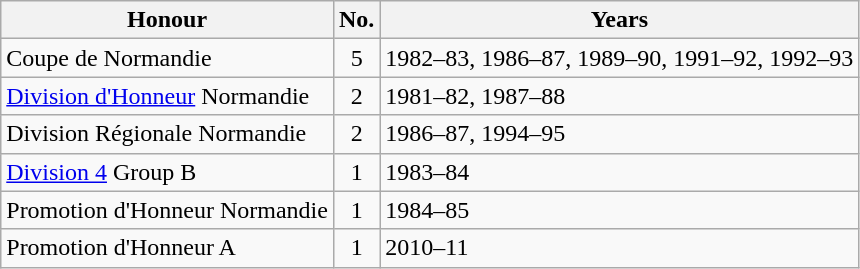<table class="wikitable">
<tr>
<th>Honour</th>
<th>No.</th>
<th>Years</th>
</tr>
<tr>
<td>Coupe de Normandie</td>
<td align="center">5</td>
<td>1982–83, 1986–87, 1989–90, 1991–92, 1992–93</td>
</tr>
<tr>
<td><a href='#'>Division d'Honneur</a> Normandie</td>
<td align="center">2</td>
<td>1981–82, 1987–88</td>
</tr>
<tr>
<td>Division Régionale Normandie</td>
<td align="center">2</td>
<td>1986–87, 1994–95</td>
</tr>
<tr>
<td><a href='#'>Division 4</a> Group B</td>
<td align="center">1</td>
<td>1983–84</td>
</tr>
<tr>
<td>Promotion d'Honneur Normandie</td>
<td align="center">1</td>
<td>1984–85</td>
</tr>
<tr>
<td>Promotion d'Honneur A</td>
<td align="center">1</td>
<td>2010–11</td>
</tr>
</table>
